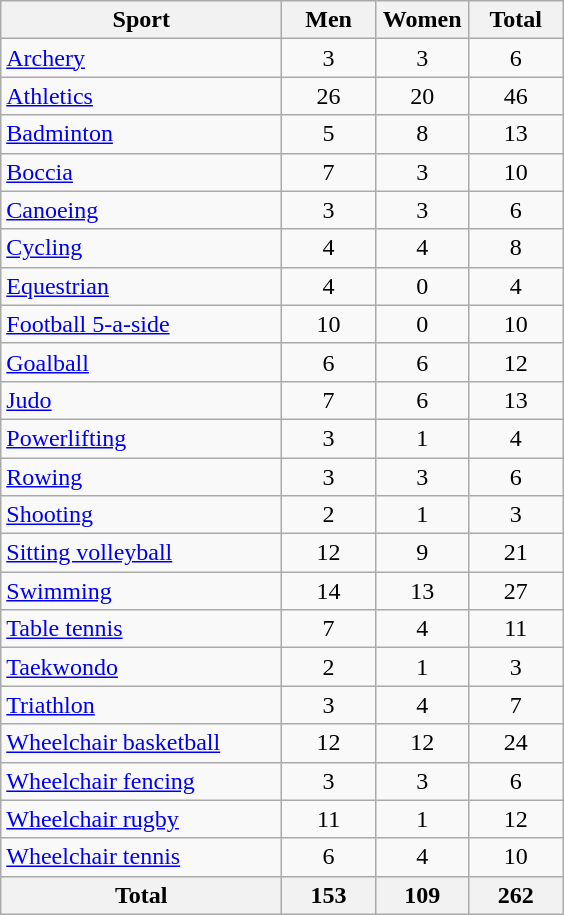<table class="wikitable sortable" style="text-align:center;">
<tr>
<th width=180>Sport</th>
<th width=55>Men</th>
<th width=55>Women</th>
<th width=55>Total</th>
</tr>
<tr>
<td align="left"><a href='#'>Archery</a></td>
<td>3</td>
<td>3</td>
<td>6</td>
</tr>
<tr>
<td align="left"><a href='#'>Athletics</a></td>
<td>26</td>
<td>20</td>
<td>46</td>
</tr>
<tr>
<td align="left"><a href='#'>Badminton</a></td>
<td>5</td>
<td>8</td>
<td>13</td>
</tr>
<tr>
<td align="left"><a href='#'>Boccia</a></td>
<td>7</td>
<td>3</td>
<td>10</td>
</tr>
<tr>
<td align="left"><a href='#'>Canoeing</a></td>
<td>3</td>
<td>3</td>
<td>6</td>
</tr>
<tr>
<td align="left"><a href='#'>Cycling</a></td>
<td>4</td>
<td>4</td>
<td>8</td>
</tr>
<tr>
<td align="left"><a href='#'>Equestrian</a></td>
<td>4</td>
<td>0</td>
<td>4</td>
</tr>
<tr>
<td align="left"><a href='#'>Football 5-a-side</a></td>
<td>10</td>
<td>0</td>
<td>10</td>
</tr>
<tr>
<td align="left"><a href='#'>Goalball</a></td>
<td>6</td>
<td>6</td>
<td>12</td>
</tr>
<tr>
<td align="left"><a href='#'>Judo</a></td>
<td>7</td>
<td>6</td>
<td>13</td>
</tr>
<tr>
<td align="left"><a href='#'>Powerlifting</a></td>
<td>3</td>
<td>1</td>
<td>4</td>
</tr>
<tr>
<td align="left"><a href='#'>Rowing</a></td>
<td>3</td>
<td>3</td>
<td>6</td>
</tr>
<tr>
<td align="left"><a href='#'>Shooting</a></td>
<td>2</td>
<td>1</td>
<td>3</td>
</tr>
<tr>
<td align="left"><a href='#'>Sitting volleyball</a></td>
<td>12</td>
<td>9</td>
<td>21</td>
</tr>
<tr>
<td align="left"><a href='#'>Swimming</a></td>
<td>14</td>
<td>13</td>
<td>27</td>
</tr>
<tr>
<td align="left"><a href='#'>Table tennis</a></td>
<td>7</td>
<td>4</td>
<td>11</td>
</tr>
<tr>
<td align="left"><a href='#'>Taekwondo</a></td>
<td>2</td>
<td>1</td>
<td>3</td>
</tr>
<tr>
<td align="left"><a href='#'>Triathlon</a></td>
<td>3</td>
<td>4</td>
<td>7</td>
</tr>
<tr>
<td align="left"><a href='#'>Wheelchair basketball</a></td>
<td>12</td>
<td>12</td>
<td>24</td>
</tr>
<tr>
<td align="left"><a href='#'>Wheelchair fencing</a></td>
<td>3</td>
<td>3</td>
<td>6</td>
</tr>
<tr>
<td align="left"><a href='#'>Wheelchair rugby</a></td>
<td>11</td>
<td>1</td>
<td>12</td>
</tr>
<tr>
<td align="left"><a href='#'>Wheelchair tennis</a></td>
<td>6</td>
<td>4</td>
<td>10</td>
</tr>
<tr class="sortbottom">
<th>Total</th>
<th>153</th>
<th>109</th>
<th>262</th>
</tr>
</table>
